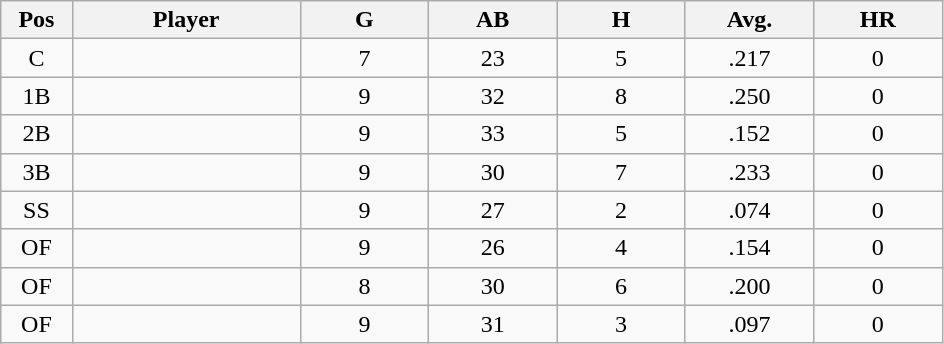<table class="wikitable sortable">
<tr>
<th bgcolor="#DDDDFF" width="5%">Pos</th>
<th bgcolor="#DDDDFF" width="16%">Player</th>
<th bgcolor="#DDDDFF" width="9%">G</th>
<th bgcolor="#DDDDFF" width="9%">AB</th>
<th bgcolor="#DDDDFF" width="9%">H</th>
<th bgcolor="#DDDDFF" width="9%">Avg.</th>
<th bgcolor="#DDDDFF" width="9%">HR</th>
</tr>
<tr align="center">
<td>C</td>
<td></td>
<td>7</td>
<td>23</td>
<td>5</td>
<td>.217</td>
<td>0</td>
</tr>
<tr align="center">
<td>1B</td>
<td></td>
<td>9</td>
<td>32</td>
<td>8</td>
<td>.250</td>
<td>0</td>
</tr>
<tr align="center">
<td>2B</td>
<td></td>
<td>9</td>
<td>33</td>
<td>5</td>
<td>.152</td>
<td>0</td>
</tr>
<tr align="center">
<td>3B</td>
<td></td>
<td>9</td>
<td>30</td>
<td>7</td>
<td>.233</td>
<td>0</td>
</tr>
<tr align="center">
<td>SS</td>
<td></td>
<td>9</td>
<td>27</td>
<td>2</td>
<td>.074</td>
<td>0</td>
</tr>
<tr align="center">
<td>OF</td>
<td></td>
<td>9</td>
<td>26</td>
<td>4</td>
<td>.154</td>
<td>0</td>
</tr>
<tr align="center">
<td>OF</td>
<td></td>
<td>8</td>
<td>30</td>
<td>6</td>
<td>.200</td>
<td>0</td>
</tr>
<tr align="center">
<td>OF</td>
<td></td>
<td>9</td>
<td>31</td>
<td>3</td>
<td>.097</td>
<td>0</td>
</tr>
</table>
